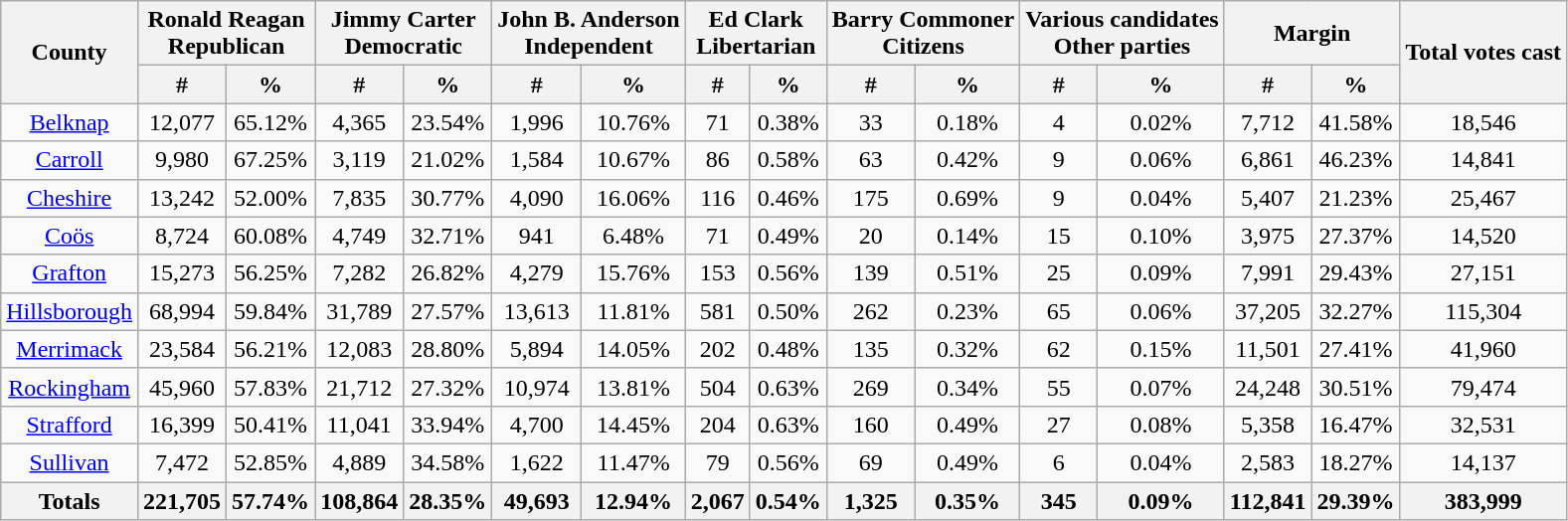<table class="wikitable sortable">
<tr>
<th rowspan="2">County</th>
<th colspan="2">Ronald Reagan<br>Republican</th>
<th colspan="2">Jimmy Carter<br>Democratic</th>
<th colspan="2">John B. Anderson<br>Independent</th>
<th colspan="2">Ed Clark<br>Libertarian</th>
<th colspan="2">Barry Commoner<br>Citizens</th>
<th colspan="2">Various candidates<br>Other parties</th>
<th colspan="2">Margin</th>
<th rowspan="2">Total votes cast</th>
</tr>
<tr bgcolor="lightgrey">
<th data-sort-type="number">#</th>
<th data-sort-type="number">%</th>
<th data-sort-type="number">#</th>
<th data-sort-type="number">%</th>
<th data-sort-type="number">#</th>
<th data-sort-type="number">%</th>
<th data-sort-type="number">#</th>
<th data-sort-type="number">%</th>
<th data-sort-type="number">#</th>
<th data-sort-type="number">%</th>
<th data-sort-type="number">#</th>
<th data-sort-type="number">%</th>
<th data-sort-type="number">#</th>
<th data-sort-type="number">%</th>
</tr>
<tr style="text-align:center;">
<td><a href='#'>Belknap</a></td>
<td>12,077</td>
<td>65.12%</td>
<td>4,365</td>
<td>23.54%</td>
<td>1,996</td>
<td>10.76%</td>
<td>71</td>
<td>0.38%</td>
<td>33</td>
<td>0.18%</td>
<td>4</td>
<td>0.02%</td>
<td>7,712</td>
<td>41.58%</td>
<td>18,546</td>
</tr>
<tr style="text-align:center;">
<td><a href='#'>Carroll</a></td>
<td>9,980</td>
<td>67.25%</td>
<td>3,119</td>
<td>21.02%</td>
<td>1,584</td>
<td>10.67%</td>
<td>86</td>
<td>0.58%</td>
<td>63</td>
<td>0.42%</td>
<td>9</td>
<td>0.06%</td>
<td>6,861</td>
<td>46.23%</td>
<td>14,841</td>
</tr>
<tr style="text-align:center;">
<td><a href='#'>Cheshire</a></td>
<td>13,242</td>
<td>52.00%</td>
<td>7,835</td>
<td>30.77%</td>
<td>4,090</td>
<td>16.06%</td>
<td>116</td>
<td>0.46%</td>
<td>175</td>
<td>0.69%</td>
<td>9</td>
<td>0.04%</td>
<td>5,407</td>
<td>21.23%</td>
<td>25,467</td>
</tr>
<tr style="text-align:center;">
<td><a href='#'>Coös</a></td>
<td>8,724</td>
<td>60.08%</td>
<td>4,749</td>
<td>32.71%</td>
<td>941</td>
<td>6.48%</td>
<td>71</td>
<td>0.49%</td>
<td>20</td>
<td>0.14%</td>
<td>15</td>
<td>0.10%</td>
<td>3,975</td>
<td>27.37%</td>
<td>14,520</td>
</tr>
<tr style="text-align:center;">
<td><a href='#'>Grafton</a></td>
<td>15,273</td>
<td>56.25%</td>
<td>7,282</td>
<td>26.82%</td>
<td>4,279</td>
<td>15.76%</td>
<td>153</td>
<td>0.56%</td>
<td>139</td>
<td>0.51%</td>
<td>25</td>
<td>0.09%</td>
<td>7,991</td>
<td>29.43%</td>
<td>27,151</td>
</tr>
<tr style="text-align:center;">
<td><a href='#'>Hillsborough</a></td>
<td>68,994</td>
<td>59.84%</td>
<td>31,789</td>
<td>27.57%</td>
<td>13,613</td>
<td>11.81%</td>
<td>581</td>
<td>0.50%</td>
<td>262</td>
<td>0.23%</td>
<td>65</td>
<td>0.06%</td>
<td>37,205</td>
<td>32.27%</td>
<td>115,304</td>
</tr>
<tr style="text-align:center;">
<td><a href='#'>Merrimack</a></td>
<td>23,584</td>
<td>56.21%</td>
<td>12,083</td>
<td>28.80%</td>
<td>5,894</td>
<td>14.05%</td>
<td>202</td>
<td>0.48%</td>
<td>135</td>
<td>0.32%</td>
<td>62</td>
<td>0.15%</td>
<td>11,501</td>
<td>27.41%</td>
<td>41,960</td>
</tr>
<tr style="text-align:center;">
<td><a href='#'>Rockingham</a></td>
<td>45,960</td>
<td>57.83%</td>
<td>21,712</td>
<td>27.32%</td>
<td>10,974</td>
<td>13.81%</td>
<td>504</td>
<td>0.63%</td>
<td>269</td>
<td>0.34%</td>
<td>55</td>
<td>0.07%</td>
<td>24,248</td>
<td>30.51%</td>
<td>79,474</td>
</tr>
<tr style="text-align:center;">
<td><a href='#'>Strafford</a></td>
<td>16,399</td>
<td>50.41%</td>
<td>11,041</td>
<td>33.94%</td>
<td>4,700</td>
<td>14.45%</td>
<td>204</td>
<td>0.63%</td>
<td>160</td>
<td>0.49%</td>
<td>27</td>
<td>0.08%</td>
<td>5,358</td>
<td>16.47%</td>
<td>32,531</td>
</tr>
<tr style="text-align:center;">
<td><a href='#'>Sullivan</a></td>
<td>7,472</td>
<td>52.85%</td>
<td>4,889</td>
<td>34.58%</td>
<td>1,622</td>
<td>11.47%</td>
<td>79</td>
<td>0.56%</td>
<td>69</td>
<td>0.49%</td>
<td>6</td>
<td>0.04%</td>
<td>2,583</td>
<td>18.27%</td>
<td>14,137</td>
</tr>
<tr>
<th>Totals</th>
<th>221,705</th>
<th>57.74%</th>
<th>108,864</th>
<th>28.35%</th>
<th>49,693</th>
<th>12.94%</th>
<th>2,067</th>
<th>0.54%</th>
<th>1,325</th>
<th>0.35%</th>
<th>345</th>
<th>0.09%</th>
<th>112,841</th>
<th>29.39%</th>
<th>383,999</th>
</tr>
</table>
